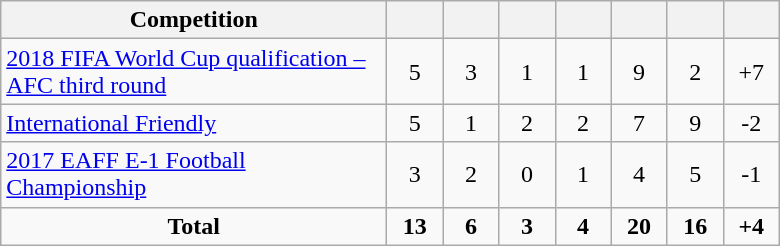<table class="wikitable" style="text-align: center;">
<tr>
<th width=250>Competition</th>
<th width=30></th>
<th width=30></th>
<th width=30></th>
<th width=30></th>
<th width=30></th>
<th width=30></th>
<th width=30></th>
</tr>
<tr>
<td align=left><a href='#'>2018 FIFA World Cup qualification – AFC third round</a></td>
<td>5</td>
<td>3</td>
<td>1</td>
<td>1</td>
<td>9</td>
<td>2</td>
<td>+7</td>
</tr>
<tr>
<td align=left><a href='#'>International Friendly</a></td>
<td>5</td>
<td>1</td>
<td>2</td>
<td>2</td>
<td>7</td>
<td>9</td>
<td>-2</td>
</tr>
<tr>
<td align=left><a href='#'>2017 EAFF E-1 Football Championship</a></td>
<td>3</td>
<td>2</td>
<td>0</td>
<td>1</td>
<td>4</td>
<td>5</td>
<td>-1</td>
</tr>
<tr>
<td><strong>Total</strong></td>
<td><strong>13</strong></td>
<td><strong>6</strong></td>
<td><strong>3</strong></td>
<td><strong>4</strong></td>
<td><strong>20</strong></td>
<td><strong>16</strong></td>
<td><strong>+4</strong></td>
</tr>
</table>
